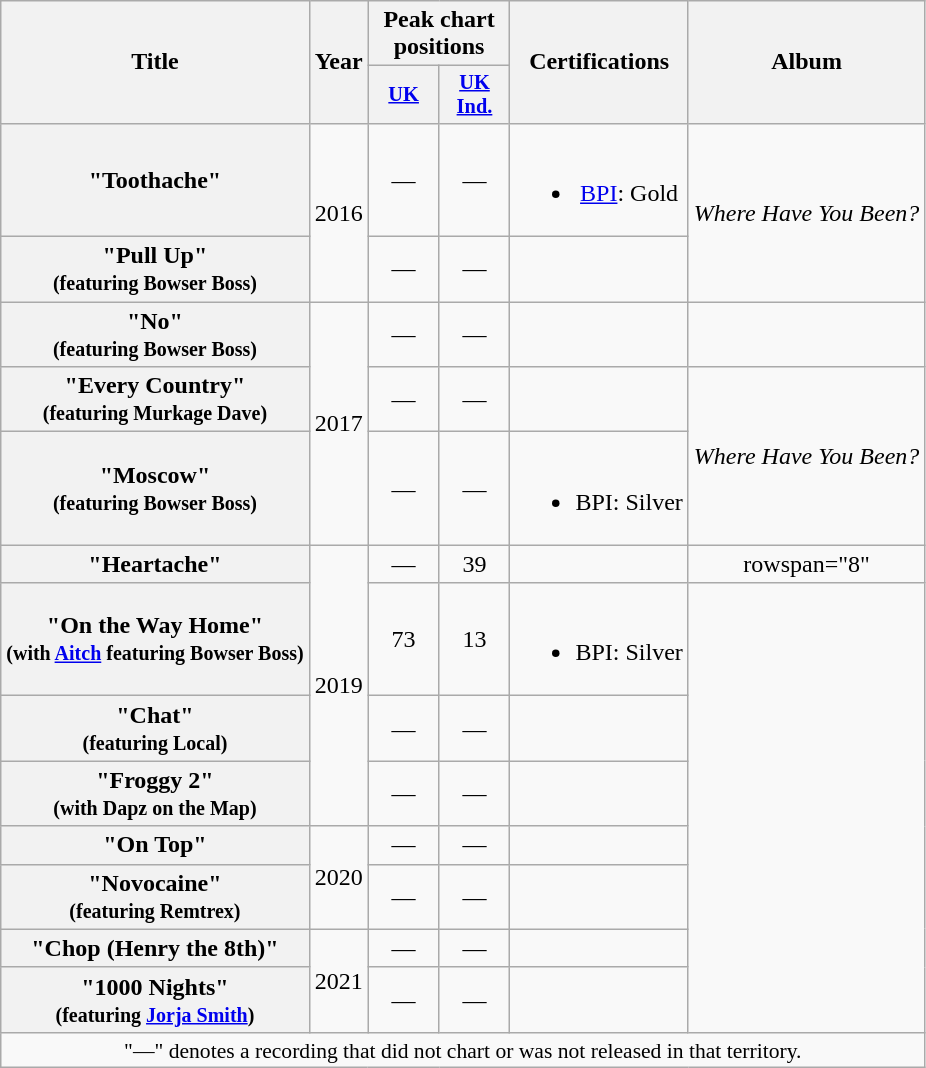<table class="wikitable plainrowheaders" style="text-align:center;">
<tr>
<th scope="col" rowspan="2">Title</th>
<th scope="col" rowspan="2">Year</th>
<th scope="col" colspan="2">Peak chart positions</th>
<th scope="col" rowspan="2">Certifications</th>
<th scope="col" rowspan="2">Album</th>
</tr>
<tr>
<th scope="col" style="width:3em;font-size:85%;"><a href='#'>UK</a><br></th>
<th scope="col" style="width:3em;font-size:85%;"><a href='#'>UK<br>Ind.</a><br></th>
</tr>
<tr>
<th scope="row">"Toothache"</th>
<td rowspan="2">2016</td>
<td>—</td>
<td>—</td>
<td><br><ul><li><a href='#'>BPI</a>: Gold</li></ul></td>
<td rowspan="2"><em>Where Have You Been?</em></td>
</tr>
<tr>
<th scope="row">"Pull Up" <br><small>(featuring Bowser Boss)</small></th>
<td>—</td>
<td>—</td>
<td></td>
</tr>
<tr>
<th scope="row">"No" <br><small>(featuring Bowser Boss)</small></th>
<td rowspan="3">2017</td>
<td>—</td>
<td>—</td>
<td></td>
<td></td>
</tr>
<tr>
<th scope="row">"Every Country" <br><small>(featuring Murkage Dave)</small></th>
<td>—</td>
<td>—</td>
<td></td>
<td rowspan="2"><em>Where Have You Been?</em></td>
</tr>
<tr>
<th scope="row">"Moscow" <br><small>(featuring Bowser Boss)</small></th>
<td>—</td>
<td>—</td>
<td><br><ul><li>BPI: Silver</li></ul></td>
</tr>
<tr>
<th scope="row">"Heartache"</th>
<td rowspan="4">2019</td>
<td>—</td>
<td>39</td>
<td></td>
<td>rowspan="8" </td>
</tr>
<tr>
<th scope="row">"On the Way Home"<br><small>(with <a href='#'>Aitch</a> featuring Bowser Boss)</small></th>
<td>73</td>
<td>13</td>
<td><br><ul><li>BPI: Silver</li></ul></td>
</tr>
<tr>
<th scope="row">"Chat" <br><small>(featuring Local)</small></th>
<td>—</td>
<td>—</td>
<td></td>
</tr>
<tr>
<th scope="row">"Froggy 2" <br><small>(with Dapz on the Map)</small></th>
<td>—</td>
<td>—</td>
<td></td>
</tr>
<tr>
<th scope="row">"On Top"</th>
<td rowspan="2">2020</td>
<td>—</td>
<td>—</td>
<td></td>
</tr>
<tr>
<th scope="row">"Novocaine" <br><small>(featuring Remtrex)</small></th>
<td>—</td>
<td>—</td>
<td></td>
</tr>
<tr>
<th scope="row">"Chop (Henry the 8th)"</th>
<td rowspan="2">2021</td>
<td>—</td>
<td>—</td>
<td></td>
</tr>
<tr>
<th scope="row">"1000 Nights" <br><small>(featuring <a href='#'>Jorja Smith</a>)</small></th>
<td>—</td>
<td>—</td>
<td></td>
</tr>
<tr>
<td colspan="6" style="font-size:90%">"—" denotes a recording that did not chart or was not released in that territory.</td>
</tr>
</table>
